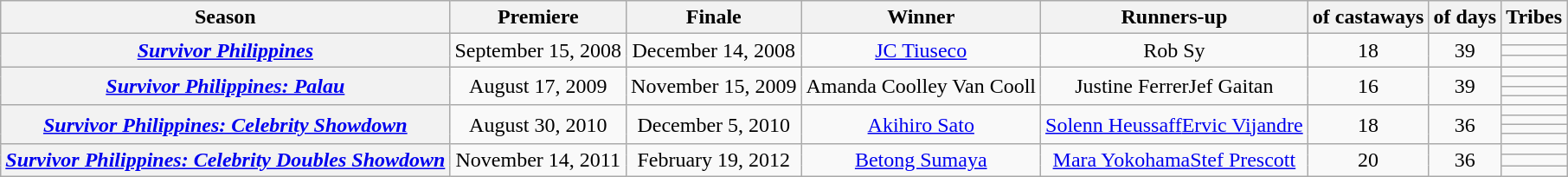<table class="wikitable" style="text-align:center">
<tr>
<th>Season</th>
<th>Premiere</th>
<th>Finale</th>
<th>Winner</th>
<th>Runners-up</th>
<th> of castaways</th>
<th> of days</th>
<th>Tribes</th>
</tr>
<tr>
<th rowspan=3><em><a href='#'>Survivor Philippines</a></em></th>
<td rowspan=3>September 15, 2008</td>
<td rowspan=3>December 14, 2008</td>
<td rowspan=3><a href='#'>JC Tiuseco</a></td>
<td rowspan=3>Rob Sy</td>
<td rowspan=3>18</td>
<td rowspan=3>39</td>
<td></td>
</tr>
<tr>
<td></td>
</tr>
<tr>
<td></td>
</tr>
<tr>
<th rowspan=4><em><a href='#'>Survivor Philippines: Palau</a></em></th>
<td rowspan=4>August 17, 2009</td>
<td rowspan=4>November 15, 2009</td>
<td rowspan=4>Amanda Coolley Van Cooll</td>
<td rowspan=4>Justine FerrerJef Gaitan</td>
<td rowspan=4>16</td>
<td rowspan=4>39</td>
<td></td>
</tr>
<tr>
<td></td>
</tr>
<tr>
<td></td>
</tr>
<tr>
<td></td>
</tr>
<tr>
<th rowspan=4><em><a href='#'>Survivor Philippines: Celebrity Showdown</a></em></th>
<td rowspan=4>August 30, 2010</td>
<td rowspan=4>December 5, 2010</td>
<td rowspan=4><a href='#'>Akihiro Sato</a></td>
<td rowspan=4><a href='#'>Solenn Heussaff</a><a href='#'>Ervic Vijandre</a></td>
<td rowspan=4>18</td>
<td rowspan=4>36</td>
<td></td>
</tr>
<tr>
<td></td>
</tr>
<tr>
<td></td>
</tr>
<tr>
<td></td>
</tr>
<tr>
<th rowspan=3><em><a href='#'>Survivor Philippines: Celebrity Doubles Showdown</a></em></th>
<td rowspan=3>November 14, 2011</td>
<td rowspan=3>February 19, 2012</td>
<td rowspan=3><a href='#'>Betong Sumaya</a></td>
<td rowspan=3><a href='#'>Mara Yokohama</a><a href='#'>Stef Prescott</a></td>
<td rowspan=3>20</td>
<td rowspan=3>36</td>
<td></td>
</tr>
<tr>
<td></td>
</tr>
<tr>
<td></td>
</tr>
</table>
